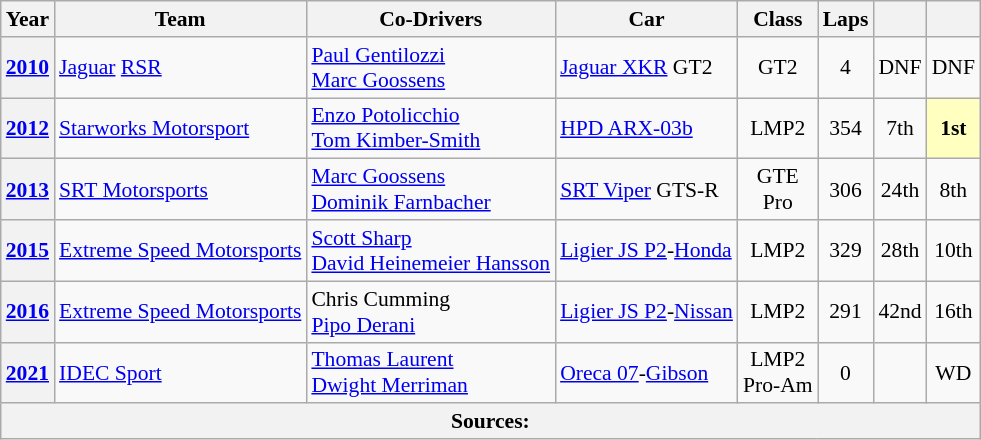<table class="wikitable" style="text-align:center; font-size:90%">
<tr>
<th>Year</th>
<th>Team</th>
<th>Co-Drivers</th>
<th>Car</th>
<th>Class</th>
<th>Laps</th>
<th></th>
<th></th>
</tr>
<tr>
<th><a href='#'>2010</a></th>
<td align="left"> <a href='#'>Jaguar</a> <a href='#'>RSR</a></td>
<td align="left"> <a href='#'>Paul Gentilozzi</a><br> <a href='#'>Marc Goossens</a></td>
<td align="left"><a href='#'>Jaguar XKR</a> GT2</td>
<td>GT2</td>
<td>4</td>
<td>DNF</td>
<td>DNF</td>
</tr>
<tr>
<th><a href='#'>2012</a></th>
<td align="left"> <a href='#'>Starworks Motorsport</a></td>
<td align="left"> <a href='#'>Enzo Potolicchio</a><br> <a href='#'>Tom Kimber-Smith</a></td>
<td align="left"><a href='#'>HPD ARX-03b</a></td>
<td>LMP2</td>
<td>354</td>
<td>7th</td>
<td style="background:#FFFFBF;"><strong>1st</strong></td>
</tr>
<tr>
<th><a href='#'>2013</a></th>
<td align="left"> <a href='#'>SRT Motorsports</a></td>
<td align="left"> <a href='#'>Marc Goossens</a><br> <a href='#'>Dominik Farnbacher</a></td>
<td align="left"><a href='#'>SRT Viper</a> GTS-R</td>
<td>GTE<br>Pro</td>
<td>306</td>
<td>24th</td>
<td>8th</td>
</tr>
<tr>
<th><a href='#'>2015</a></th>
<td align="left" nowrap> <a href='#'>Extreme Speed Motorsports</a></td>
<td align="left" nowrap> <a href='#'>Scott Sharp</a><br> <a href='#'>David Heinemeier Hansson</a></td>
<td align="left" nowrap><a href='#'>Ligier JS P2</a>-<a href='#'>Honda</a></td>
<td>LMP2</td>
<td>329</td>
<td>28th</td>
<td>10th</td>
</tr>
<tr>
<th><a href='#'>2016</a></th>
<td align="left"> <a href='#'>Extreme Speed Motorsports</a></td>
<td align="left"> Chris Cumming<br> <a href='#'>Pipo Derani</a></td>
<td align="left"><a href='#'>Ligier JS P2</a>-<a href='#'>Nissan</a></td>
<td>LMP2</td>
<td>291</td>
<td>42nd</td>
<td>16th</td>
</tr>
<tr>
<th><a href='#'>2021</a></th>
<td align="left"> <a href='#'>IDEC Sport</a></td>
<td align="left"> <a href='#'>Thomas Laurent</a><br> <a href='#'>Dwight Merriman</a></td>
<td align="left"><a href='#'>Oreca 07</a>-<a href='#'>Gibson</a></td>
<td>LMP2<br>Pro-Am</td>
<td>0</td>
<td></td>
<td>WD</td>
</tr>
<tr>
<th colspan="8">Sources:</th>
</tr>
</table>
